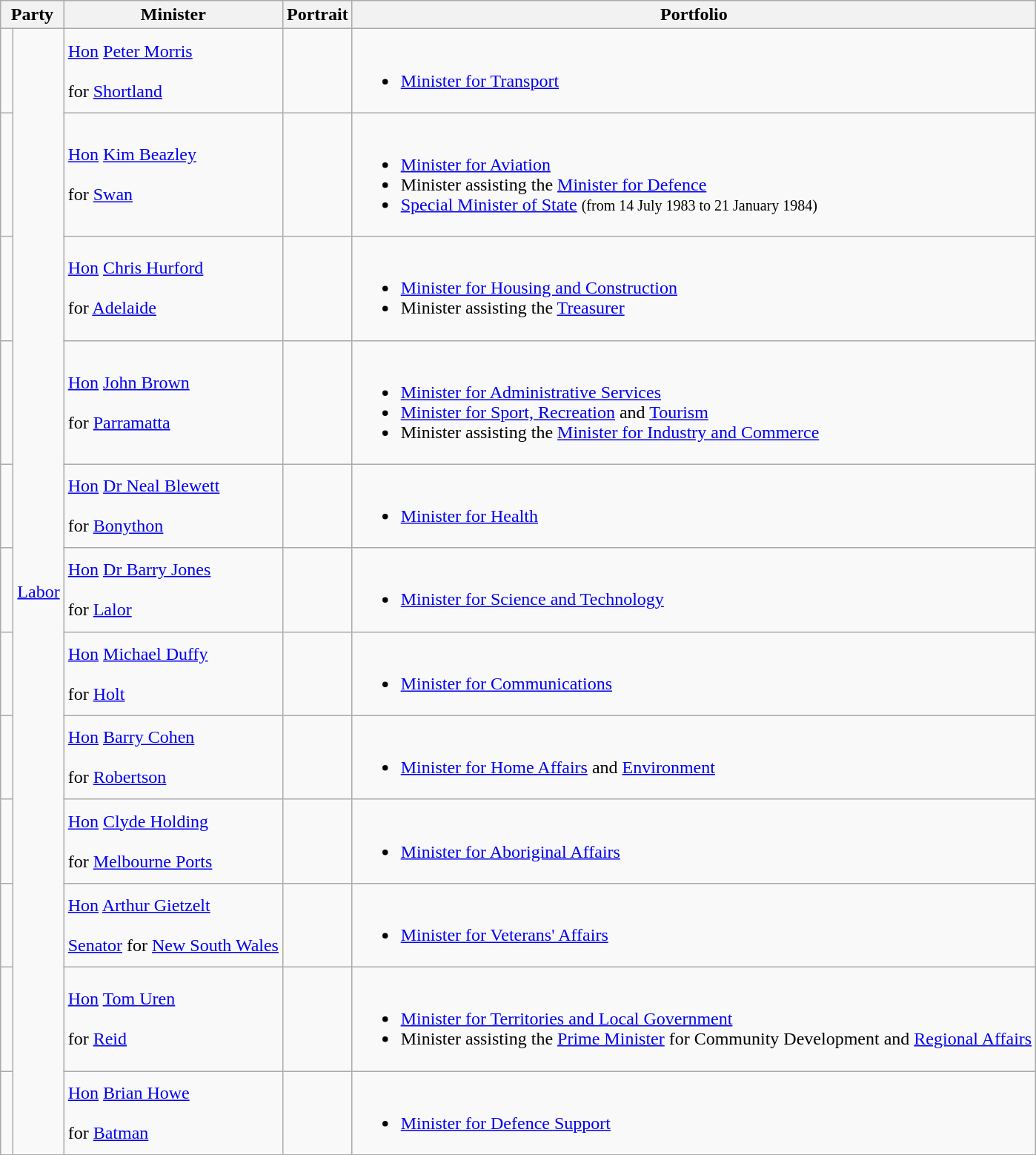<table class="wikitable sortable">
<tr>
<th colspan="2">Party</th>
<th>Minister</th>
<th>Portrait</th>
<th>Portfolio</th>
</tr>
<tr>
<td> </td>
<td rowspan=12><a href='#'>Labor</a></td>
<td><a href='#'>Hon</a> <a href='#'>Peter Morris</a> <br><br> for <a href='#'>Shortland</a> <br></td>
<td></td>
<td><br><ul><li><a href='#'>Minister for Transport</a></li></ul></td>
</tr>
<tr>
<td> </td>
<td><a href='#'>Hon</a> <a href='#'>Kim Beazley</a> <br><br> for <a href='#'>Swan</a> <br></td>
<td></td>
<td><br><ul><li><a href='#'>Minister for Aviation</a></li><li>Minister assisting the <a href='#'>Minister for Defence</a></li><li><a href='#'>Special Minister of State</a> <small>(from 14 July 1983 to 21 January 1984)</small></li></ul></td>
</tr>
<tr>
<td> </td>
<td><a href='#'>Hon</a> <a href='#'>Chris Hurford</a> <br><br> for <a href='#'>Adelaide</a> <br></td>
<td></td>
<td><br><ul><li><a href='#'>Minister for Housing and Construction</a></li><li>Minister assisting the <a href='#'>Treasurer</a></li></ul></td>
</tr>
<tr>
<td> </td>
<td><a href='#'>Hon</a> <a href='#'>John Brown</a> <br><br> for <a href='#'>Parramatta</a> <br></td>
<td></td>
<td><br><ul><li><a href='#'>Minister for Administrative Services</a></li><li><a href='#'>Minister for Sport, Recreation</a> and <a href='#'>Tourism</a></li><li>Minister assisting the <a href='#'>Minister for Industry and Commerce</a></li></ul></td>
</tr>
<tr>
<td> </td>
<td><a href='#'>Hon</a> <a href='#'>Dr Neal Blewett</a> <br><br> for <a href='#'>Bonython</a> <br></td>
<td></td>
<td><br><ul><li><a href='#'>Minister for Health</a></li></ul></td>
</tr>
<tr>
<td> </td>
<td><a href='#'>Hon</a> <a href='#'>Dr Barry Jones</a> <br><br> for <a href='#'>Lalor</a> <br></td>
<td></td>
<td><br><ul><li><a href='#'>Minister for Science and Technology</a></li></ul></td>
</tr>
<tr>
<td> </td>
<td><a href='#'>Hon</a> <a href='#'>Michael Duffy</a> <br><br> for <a href='#'>Holt</a> <br></td>
<td></td>
<td><br><ul><li><a href='#'>Minister for Communications</a></li></ul></td>
</tr>
<tr>
<td> </td>
<td><a href='#'>Hon</a> <a href='#'>Barry Cohen</a> <br><br> for <a href='#'>Robertson</a> <br></td>
<td></td>
<td><br><ul><li><a href='#'>Minister for Home Affairs</a> and <a href='#'>Environment</a></li></ul></td>
</tr>
<tr>
<td> </td>
<td><a href='#'>Hon</a> <a href='#'>Clyde Holding</a> <br><br> for <a href='#'>Melbourne Ports</a> <br></td>
<td></td>
<td><br><ul><li><a href='#'>Minister for Aboriginal Affairs</a></li></ul></td>
</tr>
<tr>
<td> </td>
<td><a href='#'>Hon</a> <a href='#'>Arthur Gietzelt</a> <br><br><a href='#'>Senator</a> for <a href='#'>New South Wales</a> <br></td>
<td></td>
<td><br><ul><li><a href='#'>Minister for Veterans' Affairs</a></li></ul></td>
</tr>
<tr>
<td> </td>
<td><a href='#'>Hon</a> <a href='#'>Tom Uren</a> <br><br> for <a href='#'>Reid</a> <br></td>
<td></td>
<td><br><ul><li><a href='#'>Minister for Territories and Local Government</a></li><li>Minister assisting the <a href='#'>Prime Minister</a> for Community Development and <a href='#'>Regional Affairs</a></li></ul></td>
</tr>
<tr>
<td> </td>
<td><a href='#'>Hon</a> <a href='#'>Brian Howe</a> <br><br> for <a href='#'>Batman</a> <br></td>
<td></td>
<td><br><ul><li><a href='#'>Minister for Defence Support</a></li></ul></td>
</tr>
</table>
